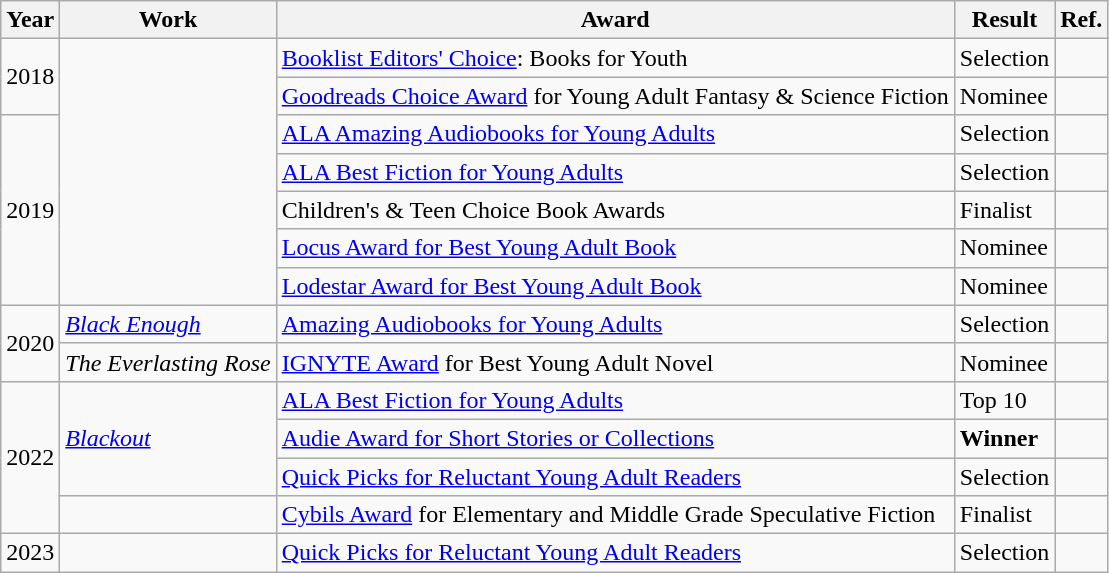<table class="wikitable sortable mw-collapsible">
<tr>
<th>Year</th>
<th>Work</th>
<th>Award</th>
<th>Result</th>
<th>Ref.</th>
</tr>
<tr>
<td rowspan="2">2018</td>
<td rowspan="7"><em></em></td>
<td><a href='#'>Booklist Editors' Choice</a>: Books for Youth</td>
<td>Selection</td>
<td></td>
</tr>
<tr>
<td><a href='#'>Goodreads Choice Award</a> for Young Adult Fantasy & Science Fiction</td>
<td>Nominee</td>
<td></td>
</tr>
<tr>
<td rowspan="5">2019</td>
<td><a href='#'>ALA Amazing Audiobooks for Young Adults</a></td>
<td>Selection</td>
<td></td>
</tr>
<tr>
<td><a href='#'>ALA Best Fiction for Young Adults</a></td>
<td>Selection</td>
<td></td>
</tr>
<tr>
<td>Children's & Teen Choice Book Awards</td>
<td>Finalist</td>
<td></td>
</tr>
<tr>
<td><a href='#'>Locus Award for Best Young Adult Book</a></td>
<td>Nominee</td>
<td></td>
</tr>
<tr>
<td><a href='#'>Lodestar Award for Best Young Adult Book</a></td>
<td>Nominee</td>
<td></td>
</tr>
<tr>
<td rowspan="2">2020</td>
<td><em><a href='#'>Black Enough</a></em></td>
<td><a href='#'>Amazing Audiobooks for Young Adults</a></td>
<td>Selection</td>
<td></td>
</tr>
<tr>
<td><em>The Everlasting Rose</em></td>
<td><a href='#'>IGNYTE Award</a> for Best Young Adult Novel</td>
<td>Nominee</td>
<td></td>
</tr>
<tr>
<td rowspan="4">2022</td>
<td rowspan="3"><em><a href='#'>Blackout</a></em></td>
<td><a href='#'>ALA Best Fiction for Young Adults</a></td>
<td>Top 10</td>
<td></td>
</tr>
<tr>
<td><a href='#'>Audie Award for Short Stories or Collections</a></td>
<td><strong>Winner</strong></td>
<td></td>
</tr>
<tr>
<td><a href='#'>Quick Picks for Reluctant Young Adult Readers</a></td>
<td>Selection</td>
<td></td>
</tr>
<tr>
<td></td>
<td><a href='#'>Cybils Award</a> for Elementary and Middle Grade Speculative Fiction</td>
<td>Finalist</td>
<td></td>
</tr>
<tr>
<td>2023</td>
<td><em></em></td>
<td><a href='#'>Quick Picks for Reluctant Young Adult Readers</a></td>
<td>Selection</td>
<td></td>
</tr>
</table>
